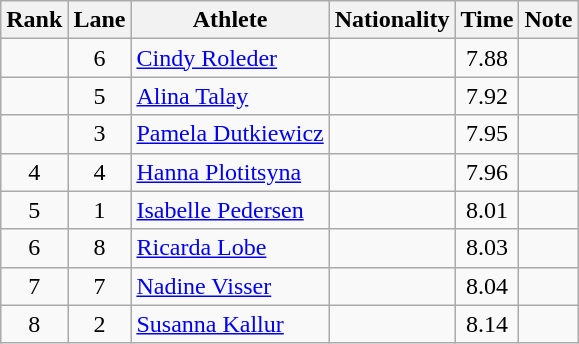<table class="wikitable sortable" style="text-align:center">
<tr>
<th>Rank</th>
<th>Lane</th>
<th>Athlete</th>
<th>Nationality</th>
<th>Time</th>
<th>Note</th>
</tr>
<tr>
<td></td>
<td>6</td>
<td align=left><a href='#'>Cindy Roleder</a></td>
<td align=left></td>
<td>7.88</td>
<td></td>
</tr>
<tr>
<td></td>
<td>5</td>
<td align=left><a href='#'>Alina Talay</a></td>
<td align=left></td>
<td>7.92</td>
<td></td>
</tr>
<tr>
<td></td>
<td>3</td>
<td align=left><a href='#'>Pamela Dutkiewicz</a></td>
<td align=left></td>
<td>7.95</td>
<td></td>
</tr>
<tr>
<td>4</td>
<td>4</td>
<td align=left><a href='#'>Hanna Plotitsyna</a></td>
<td align=left></td>
<td>7.96</td>
<td></td>
</tr>
<tr>
<td>5</td>
<td>1</td>
<td align=left><a href='#'>Isabelle Pedersen</a></td>
<td align=left></td>
<td>8.01</td>
<td></td>
</tr>
<tr>
<td>6</td>
<td>8</td>
<td align=left><a href='#'>Ricarda Lobe</a></td>
<td align=left></td>
<td>8.03</td>
<td></td>
</tr>
<tr>
<td>7</td>
<td>7</td>
<td align=left><a href='#'>Nadine Visser</a></td>
<td align=left></td>
<td>8.04</td>
<td></td>
</tr>
<tr>
<td>8</td>
<td>2</td>
<td align=left><a href='#'>Susanna Kallur</a></td>
<td align=left></td>
<td>8.14</td>
<td></td>
</tr>
</table>
